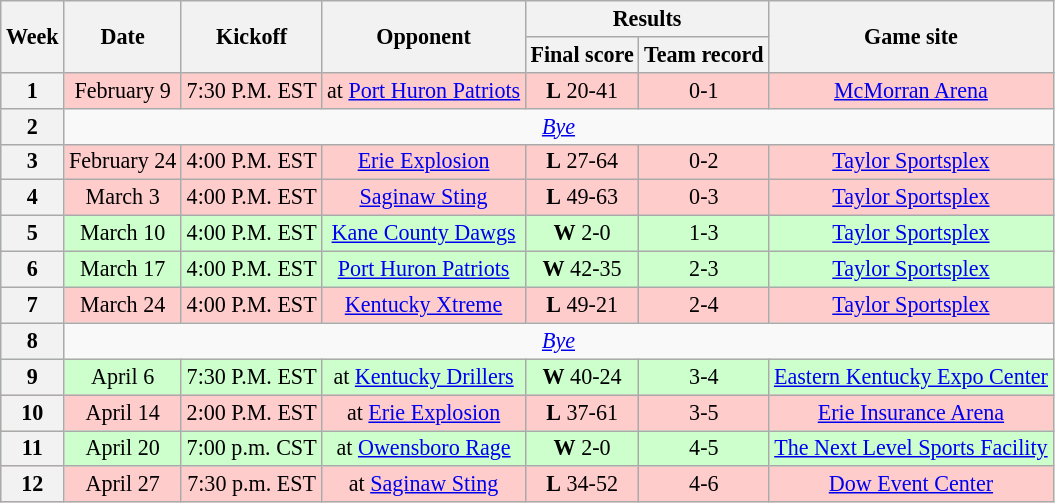<table class="wikitable" style="font-size: 92%;" "align=center">
<tr>
<th rowspan=2>Week</th>
<th rowspan=2>Date</th>
<th rowspan=2>Kickoff</th>
<th rowspan=2>Opponent</th>
<th colspan=2>Results</th>
<th rowspan=2>Game site</th>
</tr>
<tr>
<th>Final score</th>
<th>Team record</th>
</tr>
<tr style="background:#fcc">
<th>1</th>
<td style="text-align:center;">February 9</td>
<td style="text-align:center;">7:30 P.M. EST</td>
<td style="text-align:center;">at <a href='#'>Port Huron Patriots</a></td>
<td style="text-align:center;"><strong>L</strong> 20-41</td>
<td style="text-align:center;">0-1</td>
<td style="text-align:center;"><a href='#'>McMorran Arena</a></td>
</tr>
<tr style=>
<th>2</th>
<td colspan=8 style="text-align:center;"><em><a href='#'>Bye</a></em></td>
</tr>
<tr style="background:#fcc">
<th>3</th>
<td style="text-align:center;">February 24</td>
<td style="text-align:center;">4:00 P.M. EST</td>
<td style="text-align:center;"><a href='#'>Erie Explosion</a></td>
<td style="text-align:center;"><strong>L</strong> 27-64</td>
<td style="text-align:center;">0-2</td>
<td style="text-align:center;"><a href='#'>Taylor Sportsplex</a></td>
</tr>
<tr style="background:#fcc">
<th>4</th>
<td style="text-align:center;">March 3</td>
<td style="text-align:center;">4:00 P.M. EST</td>
<td style="text-align:center;"><a href='#'>Saginaw Sting</a></td>
<td style="text-align:center;"><strong>L</strong> 49-63</td>
<td style="text-align:center;">0-3</td>
<td style="text-align:center;"><a href='#'>Taylor Sportsplex</a></td>
</tr>
<tr style="background:#cfc">
<th>5</th>
<td style="text-align:center;">March 10</td>
<td style="text-align:center;">4:00 P.M. EST</td>
<td style="text-align:center;"><a href='#'>Kane County Dawgs</a></td>
<td style="text-align:center;"><strong>W</strong> 2-0</td>
<td style="text-align:center;">1-3</td>
<td style="text-align:center;"><a href='#'>Taylor Sportsplex</a></td>
</tr>
<tr style="background:#cfc">
<th>6</th>
<td style="text-align:center;">March 17</td>
<td style="text-align:center;">4:00 P.M. EST</td>
<td style="text-align:center;"><a href='#'>Port Huron Patriots</a></td>
<td style="text-align:center;"><strong>W</strong> 42-35</td>
<td style="text-align:center;">2-3</td>
<td style="text-align:center;"><a href='#'>Taylor Sportsplex</a></td>
</tr>
<tr style="background:#fcc">
<th>7</th>
<td style="text-align:center;">March 24</td>
<td style="text-align:center;">4:00 P.M. EST</td>
<td style="text-align:center;"><a href='#'>Kentucky Xtreme</a></td>
<td style="text-align:center;"><strong>L</strong> 49-21</td>
<td style="text-align:center;">2-4</td>
<td style="text-align:center;"><a href='#'>Taylor Sportsplex</a></td>
</tr>
<tr style=>
<th>8</th>
<td colspan=8 style="text-align:center;"><em><a href='#'>Bye</a></em></td>
</tr>
<tr style="background:#cfc">
<th>9</th>
<td style="text-align:center;">April 6</td>
<td style="text-align:center;">7:30 P.M. EST</td>
<td style="text-align:center;">at <a href='#'>Kentucky Drillers</a></td>
<td style="text-align:center;"><strong>W</strong> 40-24</td>
<td style="text-align:center;">3-4</td>
<td style="text-align:center;"><a href='#'>Eastern Kentucky Expo Center</a></td>
</tr>
<tr style="background:#fcc">
<th>10</th>
<td style="text-align:center;">April 14</td>
<td style="text-align:center;">2:00 P.M. EST</td>
<td style="text-align:center;">at <a href='#'>Erie Explosion</a></td>
<td style="text-align:center;"><strong>L</strong> 37-61</td>
<td style="text-align:center;">3-5</td>
<td style="text-align:center;"><a href='#'>Erie Insurance Arena</a></td>
</tr>
<tr style="background:#cfc">
<th>11</th>
<td style="text-align:center;">April 20</td>
<td style="text-align:center;">7:00 p.m. CST</td>
<td style="text-align:center;">at <a href='#'>Owensboro Rage</a></td>
<td style="text-align:center;"><strong>W</strong> 2-0</td>
<td style="text-align:center;">4-5</td>
<td style="text-align:center;"><a href='#'>The Next Level Sports Facility</a></td>
</tr>
<tr style="background:#fcc">
<th>12</th>
<td style="text-align:center;">April 27</td>
<td style="text-align:center;">7:30 p.m. EST</td>
<td style="text-align:center;">at <a href='#'>Saginaw Sting</a></td>
<td style="text-align:center;"><strong>L</strong> 34-52</td>
<td style="text-align:center;">4-6</td>
<td style="text-align:center;"><a href='#'>Dow Event Center</a></td>
</tr>
</table>
